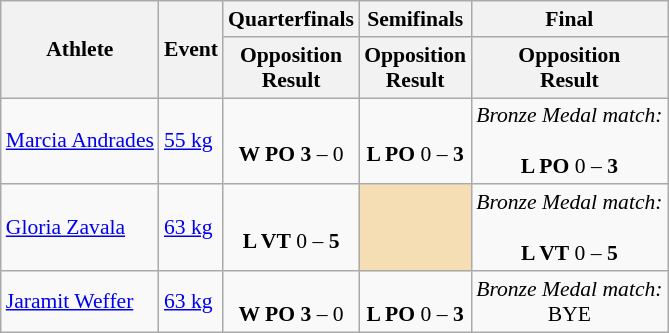<table class="wikitable" style="font-size:90%;">
<tr>
<th rowspan=2>Athlete</th>
<th rowspan=2>Event</th>
<th>Quarterfinals</th>
<th>Semifinals</th>
<th>Final</th>
</tr>
<tr>
<th>Opposition<br>Result</th>
<th>Opposition<br>Result</th>
<th>Opposition<br>Result</th>
</tr>
<tr>
<td><a href='#'>Marcia Andrades</a></td>
<td><a href='#'>55 kg</a></td>
<td align=center><br><strong>W PO</strong> <strong>3</strong> – 0</td>
<td align=center><br><strong>L PO</strong> 0 – <strong>3</strong></td>
<td align=center><em>Bronze Medal match:</em><br><br><strong>L PO</strong> 0 – <strong>3</strong></td>
</tr>
<tr>
<td><a href='#'>Gloria Zavala</a></td>
<td><a href='#'>63 kg</a></td>
<td align=center><br><strong>L VT</strong> 0 – <strong>5</strong></td>
<td bgcolor=wheat></td>
<td align=center><em>Bronze Medal match:</em><br><br><strong>L VT</strong> 0 – <strong>5</strong></td>
</tr>
<tr>
<td><a href='#'>Jaramit Weffer</a></td>
<td><a href='#'>63 kg</a></td>
<td align=center><br><strong>W PO</strong> <strong>3</strong> – 0</td>
<td align=center><br><strong>L PO</strong> 0 – <strong>3</strong></td>
<td align=center><em>Bronze Medal match:</em><br>BYE<br></td>
</tr>
</table>
